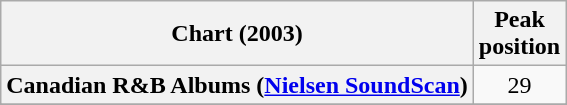<table class="wikitable plainrowheaders sortable" style="text-align:center">
<tr>
<th scope="col">Chart (2003)</th>
<th scope="col">Peak<br>position</th>
</tr>
<tr>
<th scope="row">Canadian R&B Albums (<a href='#'>Nielsen SoundScan</a>)</th>
<td style="text-align:center;">29</td>
</tr>
<tr>
</tr>
<tr>
</tr>
</table>
